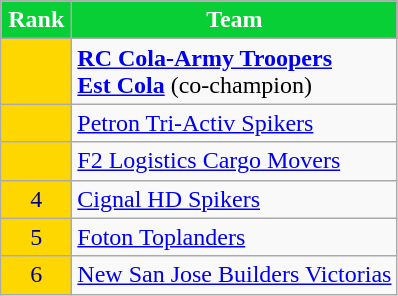<table class="wikitable" style="text-align: center;">
<tr>
<th width=40 style="background:#08CF35; color:#FFFFFF;">Rank</th>
<th style="background:#08CF35; color:#FFFFFF;">Team</th>
</tr>
<tr bgcolor=>
<td style="background:#FFD700; color:#00008B;"></td>
<td style="text-align:left;"><strong><a href='#'>RC Cola-Army Troopers</a></strong><br><strong><a href='#'>Est Cola</a></strong> (co-champion)</td>
</tr>
<tr>
<td style="background:#FFD700; color:#00008B;"></td>
<td style="text-align:left;"><a href='#'>Petron Tri-Activ Spikers</a></td>
</tr>
<tr>
<td style="background:#FFD700; color:#00008B;"></td>
<td style="text-align:left;"><a href='#'>F2 Logistics Cargo Movers</a></td>
</tr>
<tr>
<td style="background:#FFD700; color:#00008B;">4</td>
<td style="text-align:left;"><a href='#'>Cignal HD Spikers</a></td>
</tr>
<tr>
<td style="background:#FFD700; color:#00008B;">5</td>
<td style="text-align:left;"><a href='#'>Foton Toplanders</a></td>
</tr>
<tr>
<td style="background:#FFD700; color:#00008B;">6</td>
<td style="text-align:left;"><a href='#'>New San Jose Builders Victorias</a></td>
</tr>
</table>
